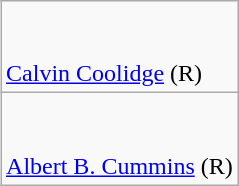<table style="float: right; margin-left:2em" class="wikitable">
<tr>
<td><br><br><a href='#'>Calvin Coolidge</a> (R)</td>
</tr>
<tr>
<td><br><br><a href='#'>Albert B. Cummins</a> (R)</td>
</tr>
</table>
